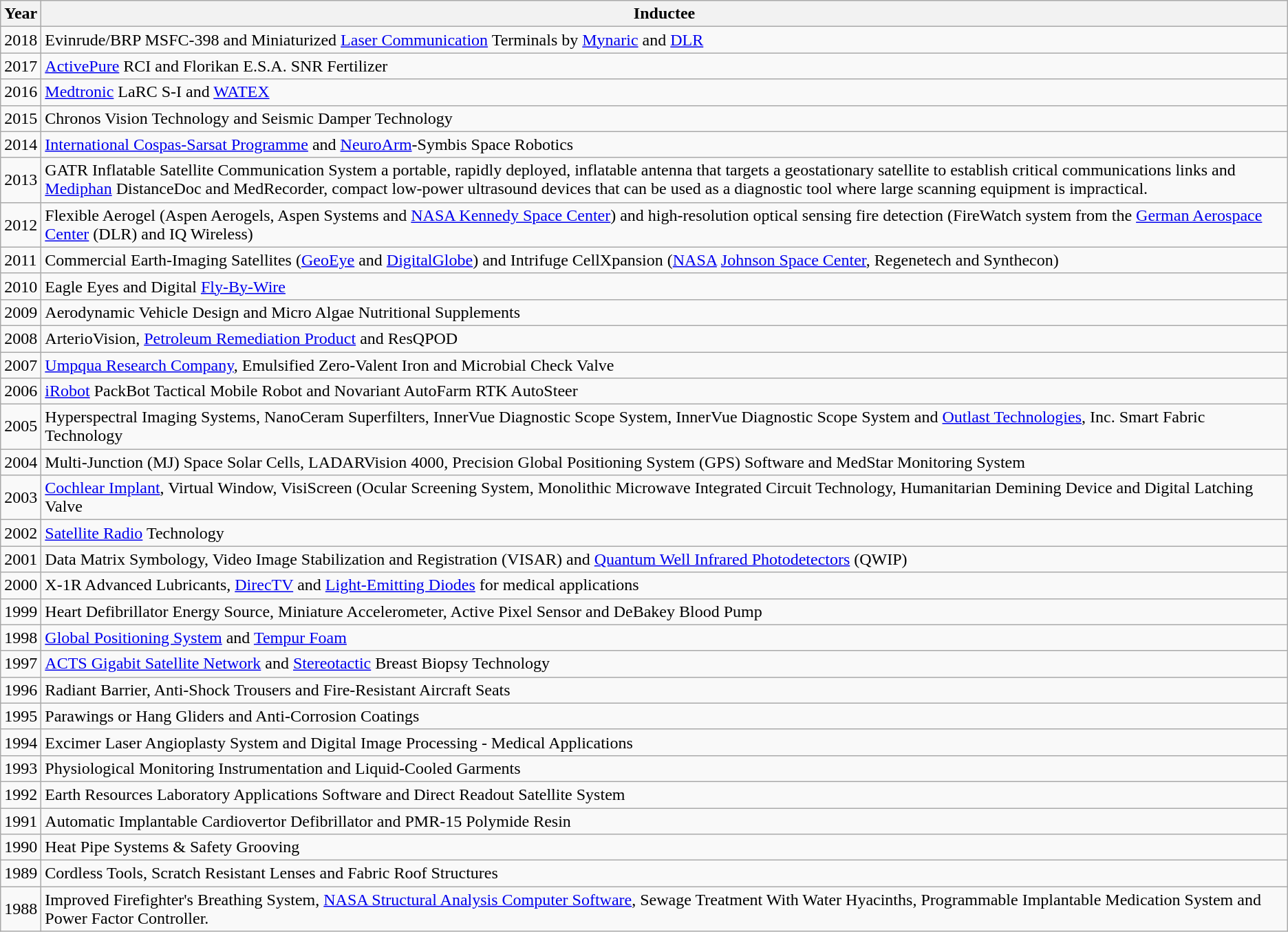<table class="wikitable">
<tr>
<th>Year</th>
<th>Inductee</th>
</tr>
<tr>
<td>2018</td>
<td>Evinrude/BRP MSFC-398 and Miniaturized <a href='#'>Laser Communication</a> Terminals by <a href='#'>Mynaric</a> and <a href='#'>DLR</a></td>
</tr>
<tr>
<td>2017</td>
<td><a href='#'>ActivePure</a> RCI and Florikan E.S.A. SNR Fertilizer</td>
</tr>
<tr>
<td>2016</td>
<td><a href='#'>Medtronic</a> LaRC S-I and <a href='#'>WATEX</a></td>
</tr>
<tr>
<td>2015</td>
<td>Chronos Vision Technology and Seismic Damper Technology</td>
</tr>
<tr>
<td>2014</td>
<td><a href='#'>International Cospas-Sarsat Programme</a> and <a href='#'>NeuroArm</a>-Symbis Space Robotics</td>
</tr>
<tr>
<td>2013</td>
<td>GATR Inflatable Satellite Communication System a portable, rapidly deployed, inflatable antenna that targets a geostationary satellite to establish critical communications links and <a href='#'>Mediphan</a> DistanceDoc and MedRecorder, compact low-power ultrasound devices that can be used as a diagnostic tool where large scanning equipment is impractical.</td>
</tr>
<tr>
<td>2012</td>
<td>Flexible Aerogel (Aspen Aerogels, Aspen Systems and <a href='#'>NASA Kennedy Space Center</a>) and high-resolution optical sensing fire detection (FireWatch system from the <a href='#'>German Aerospace Center</a> (DLR) and IQ Wireless)</td>
</tr>
<tr>
<td>2011</td>
<td>Commercial Earth-Imaging Satellites (<a href='#'>GeoEye</a> and <a href='#'>DigitalGlobe</a>) and Intrifuge CellXpansion (<a href='#'>NASA</a> <a href='#'>Johnson Space Center</a>, Regenetech and Synthecon)</td>
</tr>
<tr>
<td>2010</td>
<td>Eagle Eyes and Digital <a href='#'>Fly-By-Wire</a></td>
</tr>
<tr>
<td>2009</td>
<td>Aerodynamic Vehicle Design and Micro Algae Nutritional Supplements</td>
</tr>
<tr>
<td>2008</td>
<td>ArterioVision, <a href='#'>Petroleum Remediation Product</a> and ResQPOD</td>
</tr>
<tr>
<td>2007</td>
<td><a href='#'>Umpqua Research Company</a>, Emulsified Zero-Valent Iron and Microbial Check Valve</td>
</tr>
<tr>
<td>2006</td>
<td><a href='#'>iRobot</a> PackBot Tactical Mobile Robot and Novariant AutoFarm RTK AutoSteer</td>
</tr>
<tr>
<td>2005</td>
<td>Hyperspectral Imaging Systems, NanoCeram Superfilters, InnerVue Diagnostic Scope System, InnerVue Diagnostic Scope System and <a href='#'>Outlast Technologies</a>, Inc. Smart Fabric Technology</td>
</tr>
<tr>
<td>2004</td>
<td>Multi-Junction (MJ) Space Solar Cells, LADARVision 4000, Precision Global Positioning System (GPS) Software and MedStar Monitoring System</td>
</tr>
<tr>
<td>2003</td>
<td><a href='#'>Cochlear Implant</a>, Virtual Window, VisiScreen (Ocular Screening System, Monolithic Microwave Integrated Circuit Technology, Humanitarian Demining Device and Digital Latching Valve</td>
</tr>
<tr>
<td>2002</td>
<td><a href='#'>Satellite Radio</a> Technology</td>
</tr>
<tr>
<td>2001</td>
<td>Data Matrix Symbology, Video Image Stabilization and Registration (VISAR) and <a href='#'>Quantum Well Infrared Photodetectors</a> (QWIP)</td>
</tr>
<tr>
<td>2000</td>
<td>X-1R Advanced Lubricants, <a href='#'>DirecTV</a> and <a href='#'>Light-Emitting Diodes</a> for medical applications</td>
</tr>
<tr>
<td>1999</td>
<td>Heart Defibrillator Energy Source, Miniature Accelerometer, Active Pixel Sensor and DeBakey Blood Pump</td>
</tr>
<tr>
<td>1998</td>
<td><a href='#'>Global Positioning System</a> and <a href='#'>Tempur Foam</a></td>
</tr>
<tr>
<td>1997</td>
<td><a href='#'>ACTS Gigabit Satellite Network</a> and <a href='#'>Stereotactic</a> Breast Biopsy Technology</td>
</tr>
<tr>
<td>1996</td>
<td>Radiant Barrier, Anti-Shock Trousers and Fire-Resistant Aircraft Seats</td>
</tr>
<tr>
<td>1995</td>
<td>Parawings or Hang Gliders and Anti-Corrosion Coatings</td>
</tr>
<tr>
<td>1994</td>
<td>Excimer Laser Angioplasty System and Digital Image Processing - Medical Applications</td>
</tr>
<tr>
<td>1993</td>
<td>Physiological Monitoring Instrumentation and Liquid-Cooled Garments</td>
</tr>
<tr>
<td>1992</td>
<td>Earth Resources Laboratory Applications Software and Direct Readout Satellite System</td>
</tr>
<tr>
<td>1991</td>
<td>Automatic Implantable Cardiovertor Defibrillator and PMR-15 Polymide Resin</td>
</tr>
<tr>
<td>1990</td>
<td>Heat Pipe Systems & Safety Grooving</td>
</tr>
<tr>
<td>1989</td>
<td>Cordless Tools, Scratch Resistant Lenses and Fabric Roof Structures</td>
</tr>
<tr>
<td>1988</td>
<td>Improved Firefighter's Breathing System, <a href='#'>NASA Structural Analysis Computer Software</a>, Sewage Treatment With Water Hyacinths, Programmable Implantable Medication System and Power Factor Controller.</td>
</tr>
</table>
